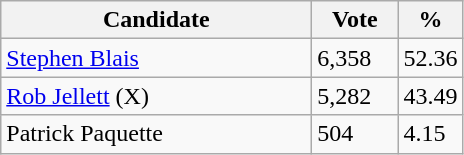<table class="wikitable">
<tr>
<th bgcolor="#DDDDFF" width="200px">Candidate</th>
<th bgcolor="#DDDDFF" width="50px">Vote</th>
<th bgcolor="#DDDDFF" width="30px">%</th>
</tr>
<tr>
<td><a href='#'>Stephen Blais</a></td>
<td>6,358</td>
<td>52.36</td>
</tr>
<tr>
<td><a href='#'>Rob Jellett</a> (X)</td>
<td>5,282</td>
<td>43.49</td>
</tr>
<tr>
<td>Patrick Paquette</td>
<td>504</td>
<td>4.15</td>
</tr>
</table>
